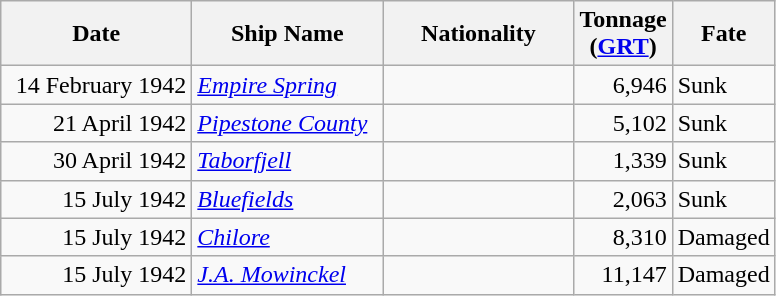<table class="wikitable sortable">
<tr>
<th width="120px">Date</th>
<th width="120px">Ship Name</th>
<th width="120px">Nationality</th>
<th width="25px">Tonnage<br>(<a href='#'>GRT</a>)</th>
<th width="50px">Fate</th>
</tr>
<tr>
<td align="right">14 February 1942</td>
<td align="left"><a href='#'><em>Empire Spring</em></a></td>
<td align="left"></td>
<td align="right">6,946</td>
<td align="left">Sunk</td>
</tr>
<tr>
<td align="right">21 April 1942</td>
<td align="left"><a href='#'><em>Pipestone County</em></a></td>
<td align="left"></td>
<td align="right">5,102</td>
<td align="left">Sunk</td>
</tr>
<tr>
<td align="right">30 April 1942</td>
<td align="left"><a href='#'><em>Taborfjell</em></a></td>
<td align="left"></td>
<td align="right">1,339</td>
<td align="left">Sunk</td>
</tr>
<tr>
<td align="right">15 July 1942</td>
<td align="left"><a href='#'><em>Bluefields</em></a></td>
<td align="left"></td>
<td align="right">2,063</td>
<td align="left">Sunk</td>
</tr>
<tr>
<td align="right">15 July 1942</td>
<td align="left"><a href='#'><em>Chilore</em></a></td>
<td align="left"></td>
<td align="right">8,310</td>
<td align="left">Damaged</td>
</tr>
<tr>
<td align="right">15 July 1942</td>
<td align="left"><a href='#'><em>J.A. Mowinckel</em></a></td>
<td align="left"></td>
<td align="right">11,147</td>
<td align="left">Damaged</td>
</tr>
</table>
